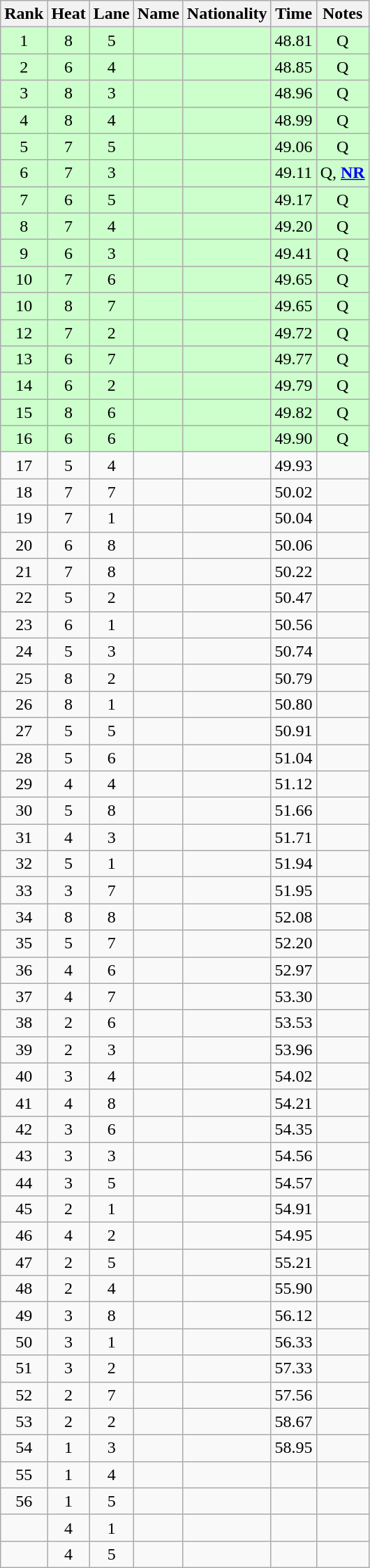<table class="wikitable sortable" style="text-align:center">
<tr>
<th>Rank</th>
<th>Heat</th>
<th>Lane</th>
<th>Name</th>
<th>Nationality</th>
<th>Time</th>
<th>Notes</th>
</tr>
<tr bgcolor=ccffcc>
<td>1</td>
<td>8</td>
<td>5</td>
<td align="left"></td>
<td align="left"></td>
<td>48.81</td>
<td>Q</td>
</tr>
<tr bgcolor=ccffcc>
<td>2</td>
<td>6</td>
<td>4</td>
<td align="left"></td>
<td align="left"></td>
<td>48.85</td>
<td>Q</td>
</tr>
<tr bgcolor=ccffcc>
<td>3</td>
<td>8</td>
<td>3</td>
<td align="left"></td>
<td align="left"></td>
<td>48.96</td>
<td>Q</td>
</tr>
<tr bgcolor=ccffcc>
<td>4</td>
<td>8</td>
<td>4</td>
<td align="left"></td>
<td align="left"></td>
<td>48.99</td>
<td>Q</td>
</tr>
<tr bgcolor=ccffcc>
<td>5</td>
<td>7</td>
<td>5</td>
<td align="left"></td>
<td align="left"></td>
<td>49.06</td>
<td>Q</td>
</tr>
<tr bgcolor=ccffcc>
<td>6</td>
<td>7</td>
<td>3</td>
<td align="left"></td>
<td align="left"></td>
<td>49.11</td>
<td>Q, <strong><a href='#'>NR</a></strong></td>
</tr>
<tr bgcolor=ccffcc>
<td>7</td>
<td>6</td>
<td>5</td>
<td align="left"></td>
<td align="left"></td>
<td>49.17</td>
<td>Q</td>
</tr>
<tr bgcolor=ccffcc>
<td>8</td>
<td>7</td>
<td>4</td>
<td align="left"></td>
<td align="left"></td>
<td>49.20</td>
<td>Q</td>
</tr>
<tr bgcolor=ccffcc>
<td>9</td>
<td>6</td>
<td>3</td>
<td align="left"></td>
<td align="left"></td>
<td>49.41</td>
<td>Q</td>
</tr>
<tr bgcolor=ccffcc>
<td>10</td>
<td>7</td>
<td>6</td>
<td align="left"></td>
<td align="left"></td>
<td>49.65</td>
<td>Q</td>
</tr>
<tr bgcolor=ccffcc>
<td>10</td>
<td>8</td>
<td>7</td>
<td align="left"></td>
<td align="left"></td>
<td>49.65</td>
<td>Q</td>
</tr>
<tr bgcolor=ccffcc>
<td>12</td>
<td>7</td>
<td>2</td>
<td align="left"></td>
<td align="left"></td>
<td>49.72</td>
<td>Q</td>
</tr>
<tr bgcolor=ccffcc>
<td>13</td>
<td>6</td>
<td>7</td>
<td align="left"></td>
<td align="left"></td>
<td>49.77</td>
<td>Q</td>
</tr>
<tr bgcolor=ccffcc>
<td>14</td>
<td>6</td>
<td>2</td>
<td align="left"></td>
<td align="left"></td>
<td>49.79</td>
<td>Q</td>
</tr>
<tr bgcolor=ccffcc>
<td>15</td>
<td>8</td>
<td>6</td>
<td align="left"></td>
<td align="left"></td>
<td>49.82</td>
<td>Q</td>
</tr>
<tr bgcolor=ccffcc>
<td>16</td>
<td>6</td>
<td>6</td>
<td align="left"></td>
<td align="left"></td>
<td>49.90</td>
<td>Q</td>
</tr>
<tr>
<td>17</td>
<td>5</td>
<td>4</td>
<td align="left"></td>
<td align="left"></td>
<td>49.93</td>
<td></td>
</tr>
<tr>
<td>18</td>
<td>7</td>
<td>7</td>
<td align="left"></td>
<td align="left"></td>
<td>50.02</td>
<td></td>
</tr>
<tr>
<td>19</td>
<td>7</td>
<td>1</td>
<td align="left"></td>
<td align="left"></td>
<td>50.04</td>
<td></td>
</tr>
<tr>
<td>20</td>
<td>6</td>
<td>8</td>
<td align="left"></td>
<td align="left"></td>
<td>50.06</td>
<td></td>
</tr>
<tr>
<td>21</td>
<td>7</td>
<td>8</td>
<td align="left"></td>
<td align="left"></td>
<td>50.22</td>
<td></td>
</tr>
<tr>
<td>22</td>
<td>5</td>
<td>2</td>
<td align="left"></td>
<td align="left"></td>
<td>50.47</td>
<td></td>
</tr>
<tr>
<td>23</td>
<td>6</td>
<td>1</td>
<td align="left"></td>
<td align="left"></td>
<td>50.56</td>
<td></td>
</tr>
<tr>
<td>24</td>
<td>5</td>
<td>3</td>
<td align="left"></td>
<td align="left"></td>
<td>50.74</td>
<td></td>
</tr>
<tr>
<td>25</td>
<td>8</td>
<td>2</td>
<td align="left"></td>
<td align="left"></td>
<td>50.79</td>
<td></td>
</tr>
<tr>
<td>26</td>
<td>8</td>
<td>1</td>
<td align="left"></td>
<td align="left"></td>
<td>50.80</td>
<td></td>
</tr>
<tr>
<td>27</td>
<td>5</td>
<td>5</td>
<td align="left"></td>
<td align="left"></td>
<td>50.91</td>
<td></td>
</tr>
<tr>
<td>28</td>
<td>5</td>
<td>6</td>
<td align="left"></td>
<td align="left"></td>
<td>51.04</td>
<td></td>
</tr>
<tr>
<td>29</td>
<td>4</td>
<td>4</td>
<td align="left"></td>
<td align="left"></td>
<td>51.12</td>
<td></td>
</tr>
<tr>
<td>30</td>
<td>5</td>
<td>8</td>
<td align="left"></td>
<td align="left"></td>
<td>51.66</td>
<td></td>
</tr>
<tr>
<td>31</td>
<td>4</td>
<td>3</td>
<td align="left"></td>
<td align="left"></td>
<td>51.71</td>
<td></td>
</tr>
<tr>
<td>32</td>
<td>5</td>
<td>1</td>
<td align="left"></td>
<td align="left"></td>
<td>51.94</td>
<td></td>
</tr>
<tr>
<td>33</td>
<td>3</td>
<td>7</td>
<td align="left"></td>
<td align="left"></td>
<td>51.95</td>
<td></td>
</tr>
<tr>
<td>34</td>
<td>8</td>
<td>8</td>
<td align="left"></td>
<td align="left"></td>
<td>52.08</td>
<td></td>
</tr>
<tr>
<td>35</td>
<td>5</td>
<td>7</td>
<td align="left"></td>
<td align="left"></td>
<td>52.20</td>
<td></td>
</tr>
<tr>
<td>36</td>
<td>4</td>
<td>6</td>
<td align="left"></td>
<td align="left"></td>
<td>52.97</td>
<td></td>
</tr>
<tr>
<td>37</td>
<td>4</td>
<td>7</td>
<td align="left"></td>
<td align="left"></td>
<td>53.30</td>
<td></td>
</tr>
<tr>
<td>38</td>
<td>2</td>
<td>6</td>
<td align="left"></td>
<td align="left"></td>
<td>53.53</td>
<td></td>
</tr>
<tr>
<td>39</td>
<td>2</td>
<td>3</td>
<td align="left"></td>
<td align="left"></td>
<td>53.96</td>
<td></td>
</tr>
<tr>
<td>40</td>
<td>3</td>
<td>4</td>
<td align="left"></td>
<td align="left"></td>
<td>54.02</td>
<td></td>
</tr>
<tr>
<td>41</td>
<td>4</td>
<td>8</td>
<td align="left"></td>
<td align="left"></td>
<td>54.21</td>
<td></td>
</tr>
<tr>
<td>42</td>
<td>3</td>
<td>6</td>
<td align="left"></td>
<td align="left"></td>
<td>54.35</td>
<td></td>
</tr>
<tr>
<td>43</td>
<td>3</td>
<td>3</td>
<td align="left"></td>
<td align="left"></td>
<td>54.56</td>
<td></td>
</tr>
<tr>
<td>44</td>
<td>3</td>
<td>5</td>
<td align="left"></td>
<td align="left"></td>
<td>54.57</td>
<td></td>
</tr>
<tr>
<td>45</td>
<td>2</td>
<td>1</td>
<td align="left"></td>
<td align="left"></td>
<td>54.91</td>
<td></td>
</tr>
<tr>
<td>46</td>
<td>4</td>
<td>2</td>
<td align="left"></td>
<td align="left"></td>
<td>54.95</td>
<td></td>
</tr>
<tr>
<td>47</td>
<td>2</td>
<td>5</td>
<td align="left"></td>
<td align="left"></td>
<td>55.21</td>
<td></td>
</tr>
<tr>
<td>48</td>
<td>2</td>
<td>4</td>
<td align="left"></td>
<td align="left"></td>
<td>55.90</td>
<td></td>
</tr>
<tr>
<td>49</td>
<td>3</td>
<td>8</td>
<td align="left"></td>
<td align="left"></td>
<td>56.12</td>
<td></td>
</tr>
<tr>
<td>50</td>
<td>3</td>
<td>1</td>
<td align="left"></td>
<td align="left"></td>
<td>56.33</td>
<td></td>
</tr>
<tr>
<td>51</td>
<td>3</td>
<td>2</td>
<td align="left"></td>
<td align="left"></td>
<td>57.33</td>
<td></td>
</tr>
<tr>
<td>52</td>
<td>2</td>
<td>7</td>
<td align="left"></td>
<td align="left"></td>
<td>57.56</td>
<td></td>
</tr>
<tr>
<td>53</td>
<td>2</td>
<td>2</td>
<td align="left"></td>
<td align="left"></td>
<td>58.67</td>
<td></td>
</tr>
<tr>
<td>54</td>
<td>1</td>
<td>3</td>
<td align="left"></td>
<td align="left"></td>
<td>58.95</td>
<td></td>
</tr>
<tr>
<td>55</td>
<td>1</td>
<td>4</td>
<td align="left"></td>
<td align="left"></td>
<td></td>
<td></td>
</tr>
<tr>
<td>56</td>
<td>1</td>
<td>5</td>
<td align="left"></td>
<td align="left"></td>
<td></td>
<td></td>
</tr>
<tr>
<td></td>
<td>4</td>
<td>1</td>
<td align="left"></td>
<td align="left"></td>
<td></td>
<td></td>
</tr>
<tr>
<td></td>
<td>4</td>
<td>5</td>
<td align="left"></td>
<td align="left"></td>
<td></td>
<td></td>
</tr>
</table>
